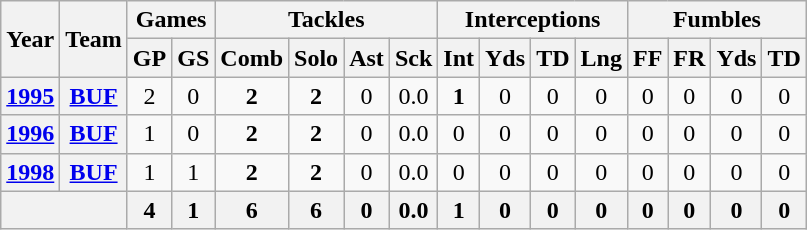<table class="wikitable" style="text-align:center">
<tr>
<th rowspan="2">Year</th>
<th rowspan="2">Team</th>
<th colspan="2">Games</th>
<th colspan="4">Tackles</th>
<th colspan="4">Interceptions</th>
<th colspan="4">Fumbles</th>
</tr>
<tr>
<th>GP</th>
<th>GS</th>
<th>Comb</th>
<th>Solo</th>
<th>Ast</th>
<th>Sck</th>
<th>Int</th>
<th>Yds</th>
<th>TD</th>
<th>Lng</th>
<th>FF</th>
<th>FR</th>
<th>Yds</th>
<th>TD</th>
</tr>
<tr>
<th><a href='#'>1995</a></th>
<th><a href='#'>BUF</a></th>
<td>2</td>
<td>0</td>
<td><strong>2</strong></td>
<td><strong>2</strong></td>
<td>0</td>
<td>0.0</td>
<td><strong>1</strong></td>
<td>0</td>
<td>0</td>
<td>0</td>
<td>0</td>
<td>0</td>
<td>0</td>
<td>0</td>
</tr>
<tr>
<th><a href='#'>1996</a></th>
<th><a href='#'>BUF</a></th>
<td>1</td>
<td>0</td>
<td><strong>2</strong></td>
<td><strong>2</strong></td>
<td>0</td>
<td>0.0</td>
<td>0</td>
<td>0</td>
<td>0</td>
<td>0</td>
<td>0</td>
<td>0</td>
<td>0</td>
<td>0</td>
</tr>
<tr>
<th><a href='#'>1998</a></th>
<th><a href='#'>BUF</a></th>
<td>1</td>
<td>1</td>
<td><strong>2</strong></td>
<td><strong>2</strong></td>
<td>0</td>
<td>0.0</td>
<td>0</td>
<td>0</td>
<td>0</td>
<td>0</td>
<td>0</td>
<td>0</td>
<td>0</td>
<td>0</td>
</tr>
<tr>
<th colspan="2"></th>
<th>4</th>
<th>1</th>
<th>6</th>
<th>6</th>
<th>0</th>
<th>0.0</th>
<th>1</th>
<th>0</th>
<th>0</th>
<th>0</th>
<th>0</th>
<th>0</th>
<th>0</th>
<th>0</th>
</tr>
</table>
